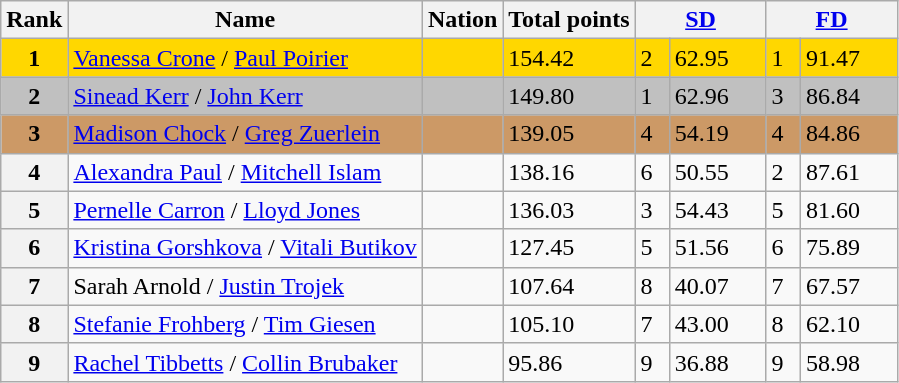<table class="wikitable sortable">
<tr>
<th>Rank</th>
<th>Name</th>
<th>Nation</th>
<th>Total points</th>
<th colspan="2" width="80px"><a href='#'>SD</a></th>
<th colspan="2" width="80px"><a href='#'>FD</a></th>
</tr>
<tr bgcolor="gold">
<td align="center"><strong>1</strong></td>
<td><a href='#'>Vanessa Crone</a> / <a href='#'>Paul Poirier</a></td>
<td></td>
<td>154.42</td>
<td>2</td>
<td>62.95</td>
<td>1</td>
<td>91.47</td>
</tr>
<tr bgcolor="silver">
<td align="center"><strong>2</strong></td>
<td><a href='#'>Sinead Kerr</a> / <a href='#'>John Kerr</a></td>
<td></td>
<td>149.80</td>
<td>1</td>
<td>62.96</td>
<td>3</td>
<td>86.84</td>
</tr>
<tr bgcolor="cc9966">
<td align="center"><strong>3</strong></td>
<td><a href='#'>Madison Chock</a> / <a href='#'>Greg Zuerlein</a></td>
<td></td>
<td>139.05</td>
<td>4</td>
<td>54.19</td>
<td>4</td>
<td>84.86</td>
</tr>
<tr>
<th>4</th>
<td><a href='#'>Alexandra Paul</a> / <a href='#'>Mitchell Islam</a></td>
<td></td>
<td>138.16</td>
<td>6</td>
<td>50.55</td>
<td>2</td>
<td>87.61</td>
</tr>
<tr>
<th>5</th>
<td><a href='#'>Pernelle Carron</a> / <a href='#'>Lloyd Jones</a></td>
<td></td>
<td>136.03</td>
<td>3</td>
<td>54.43</td>
<td>5</td>
<td>81.60</td>
</tr>
<tr>
<th>6</th>
<td><a href='#'>Kristina Gorshkova</a> / <a href='#'>Vitali Butikov</a></td>
<td></td>
<td>127.45</td>
<td>5</td>
<td>51.56</td>
<td>6</td>
<td>75.89</td>
</tr>
<tr>
<th>7</th>
<td>Sarah Arnold / <a href='#'>Justin Trojek</a></td>
<td></td>
<td>107.64</td>
<td>8</td>
<td>40.07</td>
<td>7</td>
<td>67.57</td>
</tr>
<tr>
<th>8</th>
<td><a href='#'>Stefanie Frohberg</a> / <a href='#'>Tim Giesen</a></td>
<td></td>
<td>105.10</td>
<td>7</td>
<td>43.00</td>
<td>8</td>
<td>62.10</td>
</tr>
<tr>
<th>9</th>
<td><a href='#'>Rachel Tibbetts</a> / <a href='#'>Collin Brubaker</a></td>
<td></td>
<td>95.86</td>
<td>9</td>
<td>36.88</td>
<td>9</td>
<td>58.98</td>
</tr>
</table>
